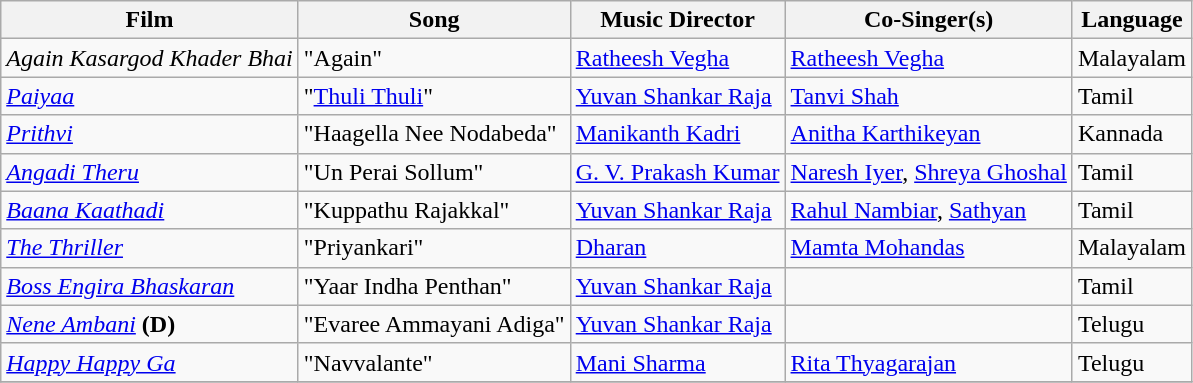<table class="wikitable sortable">
<tr>
<th>Film</th>
<th>Song</th>
<th>Music Director</th>
<th>Co-Singer(s)</th>
<th>Language</th>
</tr>
<tr>
<td><em>Again Kasargod Khader Bhai</em></td>
<td>"Again"</td>
<td><a href='#'>Ratheesh Vegha</a></td>
<td><a href='#'>Ratheesh Vegha</a></td>
<td>Malayalam</td>
</tr>
<tr>
<td><em><a href='#'>Paiyaa</a></em></td>
<td>"<a href='#'>Thuli Thuli</a>"</td>
<td><a href='#'>Yuvan Shankar Raja</a></td>
<td><a href='#'>Tanvi Shah</a></td>
<td>Tamil</td>
</tr>
<tr>
<td><em><a href='#'>Prithvi</a></em></td>
<td>"Haagella Nee Nodabeda"</td>
<td><a href='#'>Manikanth Kadri</a></td>
<td><a href='#'>Anitha Karthikeyan</a></td>
<td>Kannada</td>
</tr>
<tr>
<td><em><a href='#'>Angadi Theru</a></em></td>
<td>"Un Perai Sollum"</td>
<td><a href='#'>G. V. Prakash Kumar</a></td>
<td><a href='#'>Naresh Iyer</a>, <a href='#'>Shreya Ghoshal</a></td>
<td>Tamil</td>
</tr>
<tr>
<td><em><a href='#'>Baana Kaathadi</a></em></td>
<td>"Kuppathu Rajakkal"</td>
<td><a href='#'>Yuvan Shankar Raja</a></td>
<td><a href='#'>Rahul Nambiar</a>, <a href='#'>Sathyan</a></td>
<td>Tamil</td>
</tr>
<tr>
<td><em><a href='#'>The Thriller</a></em></td>
<td>"Priyankari"</td>
<td><a href='#'>Dharan</a></td>
<td><a href='#'>Mamta Mohandas</a></td>
<td>Malayalam</td>
</tr>
<tr>
<td><em><a href='#'>Boss Engira Bhaskaran</a></em></td>
<td>"Yaar Indha Penthan"</td>
<td><a href='#'>Yuvan Shankar Raja</a></td>
<td></td>
<td>Tamil</td>
</tr>
<tr>
<td><em><a href='#'>Nene Ambani</a></em> <strong>(D)</strong></td>
<td>"Evaree Ammayani Adiga"</td>
<td><a href='#'>Yuvan Shankar Raja</a></td>
<td></td>
<td>Telugu</td>
</tr>
<tr>
<td><em><a href='#'>Happy Happy Ga</a></em></td>
<td>"Navvalante"</td>
<td><a href='#'>Mani Sharma</a></td>
<td><a href='#'>Rita Thyagarajan</a></td>
<td>Telugu</td>
</tr>
<tr>
</tr>
</table>
